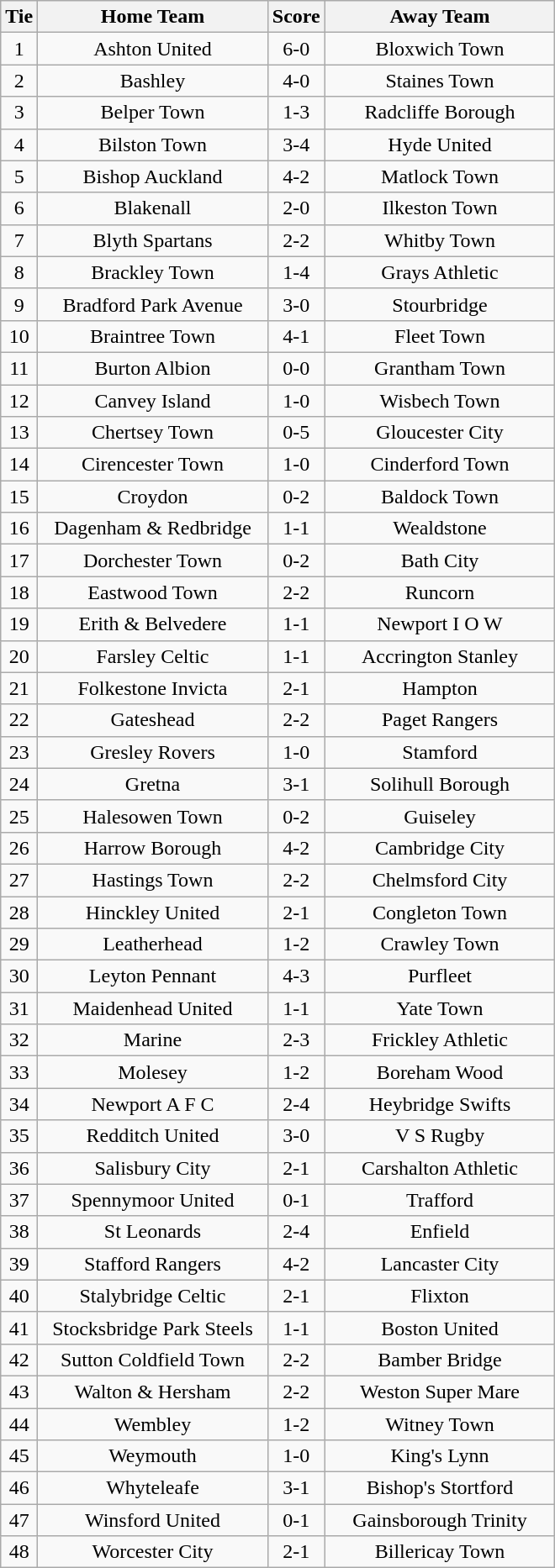<table class="wikitable" style="text-align:center;">
<tr>
<th width=20>Tie</th>
<th width=175>Home Team</th>
<th width=20>Score</th>
<th width=175>Away Team</th>
</tr>
<tr>
<td>1</td>
<td>Ashton United</td>
<td>6-0</td>
<td>Bloxwich Town</td>
</tr>
<tr>
<td>2</td>
<td>Bashley</td>
<td>4-0</td>
<td>Staines Town</td>
</tr>
<tr>
<td>3</td>
<td>Belper Town</td>
<td>1-3</td>
<td>Radcliffe Borough</td>
</tr>
<tr>
<td>4</td>
<td>Bilston Town</td>
<td>3-4</td>
<td>Hyde United</td>
</tr>
<tr>
<td>5</td>
<td>Bishop Auckland</td>
<td>4-2</td>
<td>Matlock Town</td>
</tr>
<tr>
<td>6</td>
<td>Blakenall</td>
<td>2-0</td>
<td>Ilkeston Town</td>
</tr>
<tr>
<td>7</td>
<td>Blyth Spartans</td>
<td>2-2</td>
<td>Whitby Town</td>
</tr>
<tr>
<td>8</td>
<td>Brackley Town</td>
<td>1-4</td>
<td>Grays Athletic</td>
</tr>
<tr>
<td>9</td>
<td>Bradford Park Avenue</td>
<td>3-0</td>
<td>Stourbridge</td>
</tr>
<tr>
<td>10</td>
<td>Braintree Town</td>
<td>4-1</td>
<td>Fleet Town</td>
</tr>
<tr>
<td>11</td>
<td>Burton Albion</td>
<td>0-0</td>
<td>Grantham Town</td>
</tr>
<tr>
<td>12</td>
<td>Canvey Island</td>
<td>1-0</td>
<td>Wisbech Town</td>
</tr>
<tr>
<td>13</td>
<td>Chertsey Town</td>
<td>0-5</td>
<td>Gloucester City</td>
</tr>
<tr>
<td>14</td>
<td>Cirencester Town</td>
<td>1-0</td>
<td>Cinderford Town</td>
</tr>
<tr>
<td>15</td>
<td>Croydon</td>
<td>0-2</td>
<td>Baldock Town</td>
</tr>
<tr>
<td>16</td>
<td>Dagenham & Redbridge</td>
<td>1-1</td>
<td>Wealdstone</td>
</tr>
<tr>
<td>17</td>
<td>Dorchester Town</td>
<td>0-2</td>
<td>Bath City</td>
</tr>
<tr>
<td>18</td>
<td>Eastwood Town</td>
<td>2-2</td>
<td>Runcorn</td>
</tr>
<tr>
<td>19</td>
<td>Erith & Belvedere</td>
<td>1-1</td>
<td>Newport I O W</td>
</tr>
<tr>
<td>20</td>
<td>Farsley Celtic</td>
<td>1-1</td>
<td>Accrington Stanley</td>
</tr>
<tr>
<td>21</td>
<td>Folkestone Invicta</td>
<td>2-1</td>
<td>Hampton</td>
</tr>
<tr>
<td>22</td>
<td>Gateshead</td>
<td>2-2</td>
<td>Paget Rangers</td>
</tr>
<tr>
<td>23</td>
<td>Gresley Rovers</td>
<td>1-0</td>
<td>Stamford</td>
</tr>
<tr>
<td>24</td>
<td>Gretna</td>
<td>3-1</td>
<td>Solihull Borough</td>
</tr>
<tr>
<td>25</td>
<td>Halesowen Town</td>
<td>0-2</td>
<td>Guiseley</td>
</tr>
<tr>
<td>26</td>
<td>Harrow Borough</td>
<td>4-2</td>
<td>Cambridge City</td>
</tr>
<tr>
<td>27</td>
<td>Hastings Town</td>
<td>2-2</td>
<td>Chelmsford City</td>
</tr>
<tr>
<td>28</td>
<td>Hinckley United</td>
<td>2-1</td>
<td>Congleton Town</td>
</tr>
<tr>
<td>29</td>
<td>Leatherhead</td>
<td>1-2</td>
<td>Crawley Town</td>
</tr>
<tr>
<td>30</td>
<td>Leyton Pennant</td>
<td>4-3</td>
<td>Purfleet</td>
</tr>
<tr>
<td>31</td>
<td>Maidenhead United</td>
<td>1-1</td>
<td>Yate Town</td>
</tr>
<tr>
<td>32</td>
<td>Marine</td>
<td>2-3</td>
<td>Frickley Athletic</td>
</tr>
<tr>
<td>33</td>
<td>Molesey</td>
<td>1-2</td>
<td>Boreham Wood</td>
</tr>
<tr>
<td>34</td>
<td>Newport A F C</td>
<td>2-4</td>
<td>Heybridge Swifts</td>
</tr>
<tr>
<td>35</td>
<td>Redditch United</td>
<td>3-0</td>
<td>V S Rugby</td>
</tr>
<tr>
<td>36</td>
<td>Salisbury City</td>
<td>2-1</td>
<td>Carshalton Athletic</td>
</tr>
<tr>
<td>37</td>
<td>Spennymoor United</td>
<td>0-1</td>
<td>Trafford</td>
</tr>
<tr>
<td>38</td>
<td>St Leonards</td>
<td>2-4</td>
<td>Enfield</td>
</tr>
<tr>
<td>39</td>
<td>Stafford Rangers</td>
<td>4-2</td>
<td>Lancaster City</td>
</tr>
<tr>
<td>40</td>
<td>Stalybridge Celtic</td>
<td>2-1</td>
<td>Flixton</td>
</tr>
<tr>
<td>41</td>
<td>Stocksbridge Park Steels</td>
<td>1-1</td>
<td>Boston United</td>
</tr>
<tr>
<td>42</td>
<td>Sutton Coldfield Town</td>
<td>2-2</td>
<td>Bamber Bridge</td>
</tr>
<tr>
<td>43</td>
<td>Walton & Hersham</td>
<td>2-2</td>
<td>Weston Super Mare</td>
</tr>
<tr>
<td>44</td>
<td>Wembley</td>
<td>1-2</td>
<td>Witney Town</td>
</tr>
<tr>
<td>45</td>
<td>Weymouth</td>
<td>1-0</td>
<td>King's Lynn</td>
</tr>
<tr>
<td>46</td>
<td>Whyteleafe</td>
<td>3-1</td>
<td>Bishop's Stortford</td>
</tr>
<tr>
<td>47</td>
<td>Winsford United</td>
<td>0-1</td>
<td>Gainsborough Trinity</td>
</tr>
<tr>
<td>48</td>
<td>Worcester City</td>
<td>2-1</td>
<td>Billericay Town</td>
</tr>
</table>
